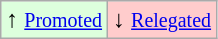<table class="wikitable" align="center">
<tr>
<td style="background:#ddffdd">↑ <small><a href='#'>Promoted</a></small></td>
<td style="background:#ffcccc">↓ <small><a href='#'>Relegated</a></small></td>
</tr>
</table>
